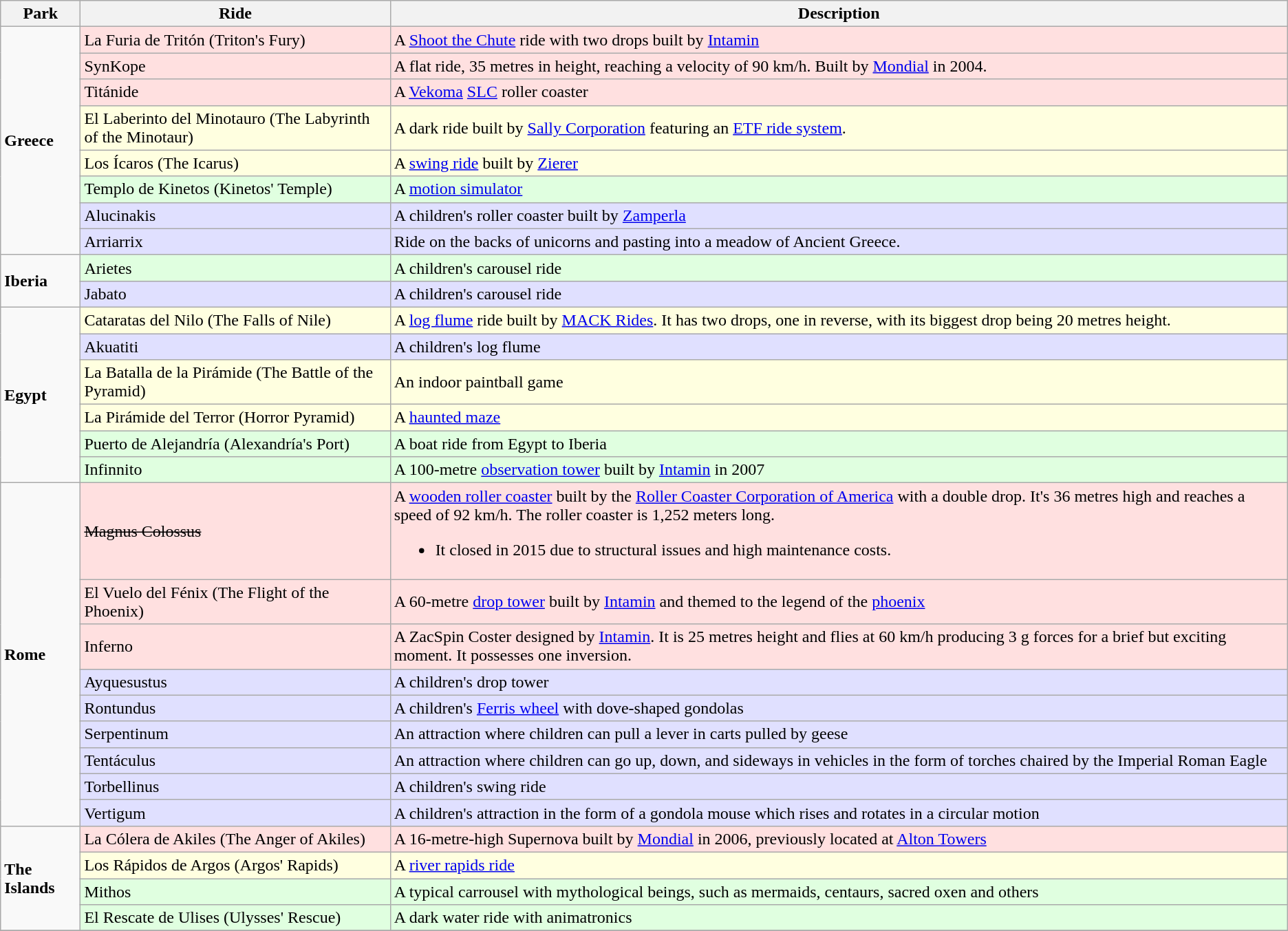<table class="wikitable">
<tr>
<th>Park</th>
<th>Ride</th>
<th>Description</th>
</tr>
<tr>
<td rowspan=8><strong>Greece</strong></td>
<td bgcolor=#FFE0E0>La Furia de Tritón (Triton's Fury)</td>
<td bgcolor=#FFE0E0>A <a href='#'>Shoot the Chute</a> ride with two drops built by <a href='#'>Intamin</a></td>
</tr>
<tr>
<td bgcolor=#FFE0E0>SynKope</td>
<td bgcolor=#FFE0E0>A flat ride, 35 metres in height, reaching a velocity of 90 km/h. Built by <a href='#'>Mondial</a> in 2004.</td>
</tr>
<tr>
<td bgcolor=#FFE0E0>Titánide</td>
<td bgcolor=#FFE0E0>A <a href='#'>Vekoma</a> <a href='#'>SLC</a> roller coaster</td>
</tr>
<tr>
<td bgcolor=#FFFFE0>El Laberinto del Minotauro (The Labyrinth of the Minotaur)</td>
<td bgcolor=#FFFFE0>A dark ride built by <a href='#'>Sally Corporation</a> featuring an <a href='#'>ETF ride system</a>.</td>
</tr>
<tr>
<td bgcolor=#FFFFE0>Los Ícaros (The Icarus)</td>
<td bgcolor=#FFFFE0>A <a href='#'>swing ride</a> built by <a href='#'>Zierer</a></td>
</tr>
<tr>
<td bgcolor=#E0FFE0>Templo de Kinetos (Kinetos' Temple)</td>
<td bgcolor=#E0FFE0>A <a href='#'>motion simulator</a></td>
</tr>
<tr>
<td bgcolor=#E0E0FF>Alucinakis</td>
<td bgcolor=#E0E0FF>A children's roller coaster built by <a href='#'>Zamperla</a></td>
</tr>
<tr>
<td bgcolor=#E0E0FF>Arriarrix</td>
<td bgcolor=#E0E0FF>Ride on the backs of unicorns and pasting into a meadow of Ancient Greece.</td>
</tr>
<tr>
<td rowspan=2><strong>Iberia</strong></td>
<td bgcolor=#E0FFE0>Arietes</td>
<td bgcolor=#E0FFE0>A children's carousel ride</td>
</tr>
<tr>
<td bgcolor=#E0E0FF>Jabato</td>
<td bgcolor=#E0E0FF>A children's carousel ride</td>
</tr>
<tr>
<td rowspan=6><strong>Egypt</strong></td>
<td bgcolor=#FFFFE0>Cataratas del Nilo (The Falls of Nile)</td>
<td bgcolor=#FFFFE0>A <a href='#'>log flume</a> ride built by <a href='#'>MACK Rides</a>. It has two drops, one in reverse, with its biggest drop being 20 metres height.</td>
</tr>
<tr>
<td bgcolor=#E0E0FF>Akuatiti</td>
<td bgcolor=#E0E0FF>A children's log flume</td>
</tr>
<tr>
<td bgcolor=#FFFFE0>La Batalla de la Pirámide (The Battle of the Pyramid)</td>
<td bgcolor=#FFFFE0>An indoor paintball game</td>
</tr>
<tr>
<td bgcolor=#FFFFE0>La Pirámide del Terror (Horror Pyramid)</td>
<td bgcolor=#FFFFE0>A <a href='#'>haunted maze</a></td>
</tr>
<tr>
<td bgcolor=#E0FFE0>Puerto de Alejandría (Alexandría's Port)</td>
<td bgcolor=#E0FFE0>A boat ride from Egypt to Iberia</td>
</tr>
<tr>
<td bgcolor=#E0FFE0>Infinnito</td>
<td bgcolor=#E0FFE0>A 100-metre <a href='#'>observation tower</a> built by <a href='#'>Intamin</a> in 2007</td>
</tr>
<tr>
<td rowspan=9><strong>Rome</strong></td>
<td bgcolor=#FFE0E0><s>Magnus Colossus</s></td>
<td bgcolor=#FFE0E0>A <a href='#'>wooden roller coaster</a> built by the <a href='#'>Roller Coaster Corporation of America</a> with a double drop. It's 36 metres high and reaches a speed of 92 km/h. The roller coaster is 1,252 meters long.<br><ul><li>It closed in 2015 due to structural issues and high maintenance costs.</li></ul></td>
</tr>
<tr>
<td bgcolor=#FFE0E0>El Vuelo del Fénix (The Flight of the Phoenix)</td>
<td bgcolor=#FFE0E0>A 60-metre <a href='#'>drop tower</a> built by <a href='#'>Intamin</a> and themed to the legend of the <a href='#'>phoenix</a></td>
</tr>
<tr>
<td bgcolor=#FFE0E0>Inferno</td>
<td bgcolor=#FFE0E0>A ZacSpin Coster designed by <a href='#'>Intamin</a>. It is 25 metres height and flies at 60 km/h producing 3 g forces for a brief but exciting moment. It possesses one inversion.</td>
</tr>
<tr>
<td bgcolor=#E0E0FF>Ayquesustus</td>
<td bgcolor=#E0E0FF>A children's drop tower</td>
</tr>
<tr>
<td bgcolor=#E0E0FF>Rontundus</td>
<td bgcolor=#E0E0FF>A children's <a href='#'>Ferris wheel</a> with dove-shaped gondolas</td>
</tr>
<tr>
<td bgcolor=#E0E0FF>Serpentinum</td>
<td bgcolor=#E0E0FF>An attraction where children can pull a lever in carts pulled by geese</td>
</tr>
<tr>
<td bgcolor=#E0E0FF>Tentáculus</td>
<td bgcolor=#E0E0FF>An attraction where children can go up, down, and sideways in vehicles in the form of torches chaired by the Imperial Roman Eagle</td>
</tr>
<tr>
<td bgcolor=#E0E0FF>Torbellinus</td>
<td bgcolor=#E0E0FF>A children's swing ride</td>
</tr>
<tr>
<td bgcolor=#E0E0FF>Vertigum</td>
<td bgcolor=#E0E0FF>A children's attraction in the form of a gondola mouse which rises and rotates in a circular motion</td>
</tr>
<tr>
<td rowspan=4><strong>The Islands</strong></td>
<td bgcolor=#FFE0E0>La Cólera de Akiles (The Anger of Akiles)</td>
<td bgcolor=#FFE0E0>A 16-metre-high Supernova built by <a href='#'>Mondial</a> in 2006, previously located at <a href='#'>Alton Towers</a></td>
</tr>
<tr>
<td bgcolor=#FFFFE0>Los Rápidos de Argos (Argos' Rapids)</td>
<td bgcolor=#FFFFE0>A <a href='#'>river rapids ride</a></td>
</tr>
<tr>
<td bgcolor=#E0FFE0>Mithos</td>
<td bgcolor=#E0FFE0>A typical carrousel with mythological beings, such as mermaids, centaurs, sacred oxen and others</td>
</tr>
<tr>
<td bgcolor=#E0FFE0>El Rescate de Ulises (Ulysses' Rescue)</td>
<td bgcolor=#E0FFE0>A dark water ride with animatronics</td>
</tr>
<tr>
</tr>
</table>
